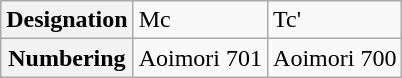<table class="wikitable">
<tr>
<th>Designation</th>
<td>Mc</td>
<td>Tc'</td>
</tr>
<tr>
<th>Numbering</th>
<td>Aoimori 701</td>
<td>Aoimori 700</td>
</tr>
</table>
